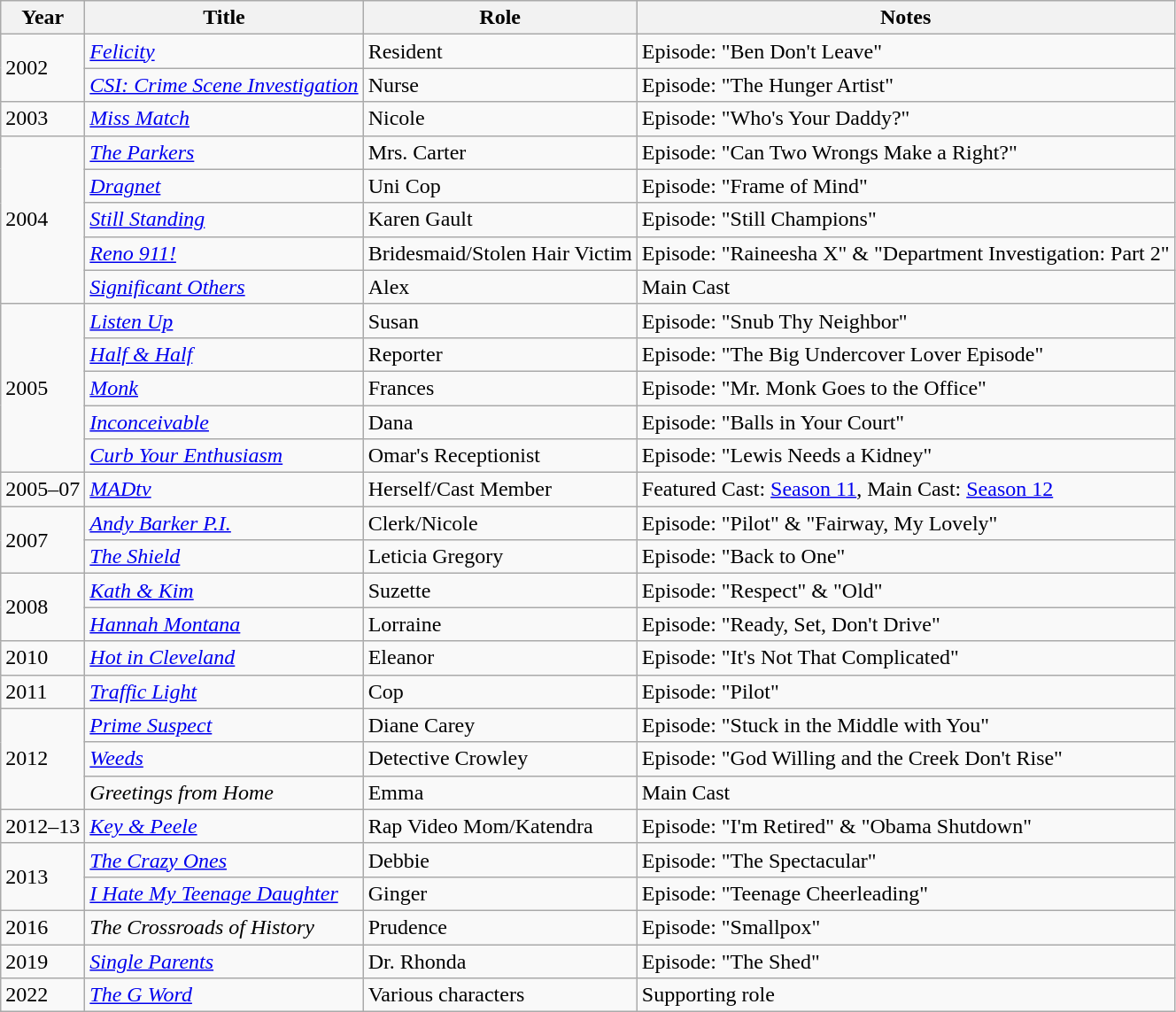<table class="wikitable plainrowheaders sortable" style="margin-right: 0;">
<tr>
<th scope="col">Year</th>
<th scope="col">Title</th>
<th scope="col">Role</th>
<th scope="col" class="unsortable">Notes</th>
</tr>
<tr>
<td rowspan=2>2002</td>
<td><em><a href='#'>Felicity</a></em></td>
<td>Resident</td>
<td>Episode: "Ben Don't Leave"</td>
</tr>
<tr>
<td><em><a href='#'>CSI: Crime Scene Investigation</a></em></td>
<td>Nurse</td>
<td>Episode: "The Hunger Artist"</td>
</tr>
<tr>
<td>2003</td>
<td><em><a href='#'>Miss Match</a></em></td>
<td>Nicole</td>
<td>Episode: "Who's Your Daddy?"</td>
</tr>
<tr>
<td rowspan=5>2004</td>
<td><em><a href='#'>The Parkers</a></em></td>
<td>Mrs. Carter</td>
<td>Episode: "Can Two Wrongs Make a Right?"</td>
</tr>
<tr>
<td><em><a href='#'>Dragnet</a></em></td>
<td>Uni Cop</td>
<td>Episode: "Frame of Mind"</td>
</tr>
<tr>
<td><em><a href='#'>Still Standing</a></em></td>
<td>Karen Gault</td>
<td>Episode: "Still Champions"</td>
</tr>
<tr>
<td><em><a href='#'>Reno 911!</a></em></td>
<td>Bridesmaid/Stolen Hair Victim</td>
<td>Episode: "Raineesha X" & "Department Investigation: Part 2"</td>
</tr>
<tr>
<td><em><a href='#'>Significant Others</a></em></td>
<td>Alex</td>
<td>Main Cast</td>
</tr>
<tr>
<td rowspan=5>2005</td>
<td><em><a href='#'>Listen Up</a></em></td>
<td>Susan</td>
<td>Episode: "Snub Thy Neighbor"</td>
</tr>
<tr>
<td><em><a href='#'>Half & Half</a></em></td>
<td>Reporter</td>
<td>Episode: "The Big Undercover Lover Episode"</td>
</tr>
<tr>
<td><em><a href='#'>Monk</a></em></td>
<td>Frances</td>
<td>Episode: "Mr. Monk Goes to the Office"</td>
</tr>
<tr>
<td><em><a href='#'>Inconceivable</a></em></td>
<td>Dana</td>
<td>Episode: "Balls in Your Court"</td>
</tr>
<tr>
<td><em><a href='#'>Curb Your Enthusiasm</a></em></td>
<td>Omar's Receptionist</td>
<td>Episode: "Lewis Needs a Kidney"</td>
</tr>
<tr>
<td>2005–07</td>
<td><em><a href='#'>MADtv</a></em></td>
<td>Herself/Cast Member</td>
<td>Featured Cast: <a href='#'>Season 11</a>, Main Cast: <a href='#'>Season 12</a></td>
</tr>
<tr>
<td rowspan=2>2007</td>
<td><em><a href='#'>Andy Barker P.I.</a></em></td>
<td>Clerk/Nicole</td>
<td>Episode: "Pilot" & "Fairway, My Lovely"</td>
</tr>
<tr>
<td><em><a href='#'>The Shield</a></em></td>
<td>Leticia Gregory</td>
<td>Episode: "Back to One"</td>
</tr>
<tr>
<td rowspan=2>2008</td>
<td><em><a href='#'>Kath & Kim</a></em></td>
<td>Suzette</td>
<td>Episode: "Respect" & "Old"</td>
</tr>
<tr>
<td><em><a href='#'>Hannah Montana</a></em></td>
<td>Lorraine</td>
<td>Episode: "Ready, Set, Don't Drive"</td>
</tr>
<tr>
<td>2010</td>
<td><em><a href='#'>Hot in Cleveland</a></em></td>
<td>Eleanor</td>
<td>Episode: "It's Not That Complicated"</td>
</tr>
<tr>
<td>2011</td>
<td><em><a href='#'>Traffic Light</a></em></td>
<td>Cop</td>
<td>Episode: "Pilot"</td>
</tr>
<tr>
<td rowspan=3>2012</td>
<td><em><a href='#'>Prime Suspect</a></em></td>
<td>Diane Carey</td>
<td>Episode: "Stuck in the Middle with You"</td>
</tr>
<tr>
<td><em><a href='#'>Weeds</a></em></td>
<td>Detective Crowley</td>
<td>Episode: "God Willing and the Creek Don't Rise"</td>
</tr>
<tr>
<td><em>Greetings from Home</em></td>
<td>Emma</td>
<td>Main Cast</td>
</tr>
<tr>
<td>2012–13</td>
<td><em><a href='#'>Key & Peele</a></em></td>
<td>Rap Video Mom/Katendra</td>
<td>Episode: "I'm Retired" & "Obama Shutdown"</td>
</tr>
<tr>
<td rowspan=2>2013</td>
<td><em><a href='#'>The Crazy Ones</a></em></td>
<td>Debbie</td>
<td>Episode: "The Spectacular"</td>
</tr>
<tr>
<td><em><a href='#'>I Hate My Teenage Daughter</a></em></td>
<td>Ginger</td>
<td>Episode: "Teenage Cheerleading"</td>
</tr>
<tr>
<td>2016</td>
<td><em>The Crossroads of History</em></td>
<td>Prudence</td>
<td>Episode: "Smallpox"</td>
</tr>
<tr>
<td>2019</td>
<td><em><a href='#'>Single Parents</a></em></td>
<td>Dr. Rhonda</td>
<td>Episode: "The Shed"</td>
</tr>
<tr>
<td>2022</td>
<td><em><a href='#'>The G Word</a></em></td>
<td>Various characters</td>
<td>Supporting role</td>
</tr>
</table>
